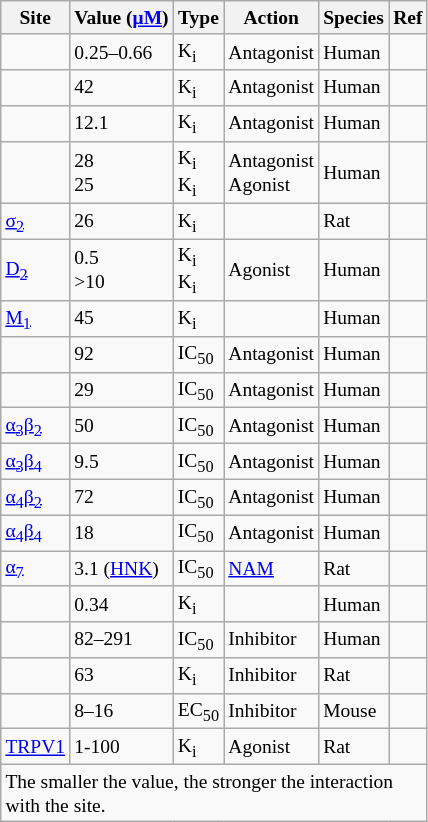<table class="wikitable floatright" style="font-size:small;">
<tr>
<th>Site</th>
<th>Value (<a href='#'>μM</a>)</th>
<th>Type</th>
<th>Action</th>
<th>Species</th>
<th>Ref</th>
</tr>
<tr>
<td></td>
<td>0.25–0.66</td>
<td>K<sub>i</sub></td>
<td>Antagonist</td>
<td>Human</td>
<td></td>
</tr>
<tr>
<td></td>
<td>42</td>
<td>K<sub>i</sub></td>
<td>Antagonist</td>
<td>Human</td>
<td></td>
</tr>
<tr>
<td></td>
<td>12.1</td>
<td>K<sub>i</sub></td>
<td>Antagonist</td>
<td>Human</td>
<td></td>
</tr>
<tr>
<td></td>
<td>28<br>25</td>
<td>K<sub>i</sub><br>K<sub>i</sub></td>
<td>Antagonist<br>Agonist</td>
<td>Human</td>
<td><br></td>
</tr>
<tr>
<td><a href='#'>σ<sub>2</sub></a></td>
<td>26</td>
<td>K<sub>i</sub></td>
<td></td>
<td>Rat</td>
<td></td>
</tr>
<tr>
<td><a href='#'>D<sub>2</sub></a></td>
<td>0.5<br>>10</td>
<td>K<sub>i</sub><br>K<sub>i</sub></td>
<td>Agonist<br></td>
<td>Human</td>
<td><br></td>
</tr>
<tr>
<td><a href='#'>M<sub>1</sub></a></td>
<td>45</td>
<td>K<sub>i</sub></td>
<td></td>
<td>Human</td>
<td></td>
</tr>
<tr>
<td></td>
<td>92</td>
<td>IC<sub>50</sub></td>
<td>Antagonist</td>
<td>Human</td>
<td></td>
</tr>
<tr>
<td></td>
<td>29</td>
<td>IC<sub>50</sub></td>
<td>Antagonist</td>
<td>Human</td>
<td></td>
</tr>
<tr>
<td><a href='#'>α<sub>3</sub>β<sub>2</sub></a></td>
<td>50</td>
<td>IC<sub>50</sub></td>
<td>Antagonist</td>
<td>Human</td>
<td></td>
</tr>
<tr>
<td><a href='#'>α<sub>3</sub>β<sub>4</sub></a></td>
<td>9.5</td>
<td>IC<sub>50</sub></td>
<td>Antagonist</td>
<td>Human</td>
<td></td>
</tr>
<tr>
<td><a href='#'>α<sub>4</sub>β<sub>2</sub></a></td>
<td>72</td>
<td>IC<sub>50</sub></td>
<td>Antagonist</td>
<td>Human</td>
<td></td>
</tr>
<tr>
<td><a href='#'>α<sub>4</sub>β<sub>4</sub></a></td>
<td>18</td>
<td>IC<sub>50</sub></td>
<td>Antagonist</td>
<td>Human</td>
<td></td>
</tr>
<tr>
<td><a href='#'>α<sub>7</sub></a></td>
<td>3.1 (<a href='#'>HNK</a>)</td>
<td>IC<sub>50</sub></td>
<td><a href='#'>NAM</a></td>
<td>Rat</td>
<td></td>
</tr>
<tr>
<td></td>
<td>0.34</td>
<td>K<sub>i</sub></td>
<td></td>
<td>Human</td>
<td></td>
</tr>
<tr>
<td></td>
<td>82–291</td>
<td>IC<sub>50</sub></td>
<td>Inhibitor</td>
<td>Human</td>
<td></td>
</tr>
<tr>
<td></td>
<td>63</td>
<td>K<sub>i</sub></td>
<td>Inhibitor</td>
<td>Rat</td>
<td></td>
</tr>
<tr>
<td></td>
<td>8–16</td>
<td>EC<sub>50</sub></td>
<td>Inhibitor</td>
<td>Mouse</td>
<td></td>
</tr>
<tr>
<td><a href='#'>TRPV1</a></td>
<td>1-100</td>
<td>K<sub>i</sub></td>
<td>Agonist</td>
<td>Rat</td>
<td></td>
</tr>
<tr class="sortbottom">
<td colspan="6" style="width: 1px;">The smaller the value, the stronger the interaction with the site.</td>
</tr>
</table>
